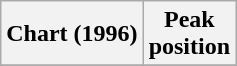<table class="wikitable sortable">
<tr>
<th align="left">Chart (1996)</th>
<th align="center">Peak<br>position</th>
</tr>
<tr>
</tr>
</table>
